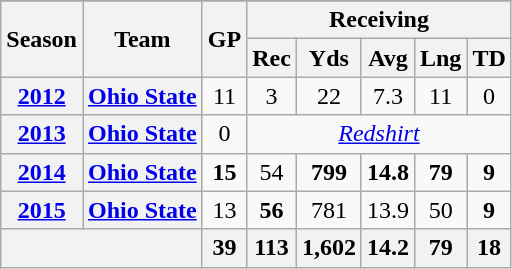<table class=wikitable style="text-align:center;">
<tr>
</tr>
<tr>
<th rowspan="2">Season</th>
<th rowspan="2">Team</th>
<th rowspan="2">GP</th>
<th colspan="5">Receiving</th>
</tr>
<tr>
<th>Rec</th>
<th>Yds</th>
<th>Avg</th>
<th>Lng</th>
<th>TD</th>
</tr>
<tr>
<th><a href='#'>2012</a></th>
<th><a href='#'>Ohio State</a></th>
<td>11</td>
<td>3</td>
<td>22</td>
<td>7.3</td>
<td>11</td>
<td>0</td>
</tr>
<tr>
<th><a href='#'>2013</a></th>
<th><a href='#'>Ohio State</a></th>
<td>0</td>
<td colspan="5"> <em><a href='#'>Redshirt</a></em></td>
</tr>
<tr>
<th><a href='#'>2014</a></th>
<th><a href='#'>Ohio State</a></th>
<td><strong>15</strong></td>
<td>54</td>
<td><strong>799</strong></td>
<td><strong>14.8</strong></td>
<td><strong>79</strong></td>
<td><strong>9</strong></td>
</tr>
<tr>
<th><a href='#'>2015</a></th>
<th><a href='#'>Ohio State</a></th>
<td>13</td>
<td><strong>56</strong></td>
<td>781</td>
<td>13.9</td>
<td>50</td>
<td><strong>9</strong></td>
</tr>
<tr>
<th colspan="2"></th>
<th>39</th>
<th>113</th>
<th>1,602</th>
<th>14.2</th>
<th>79</th>
<th>18</th>
</tr>
</table>
